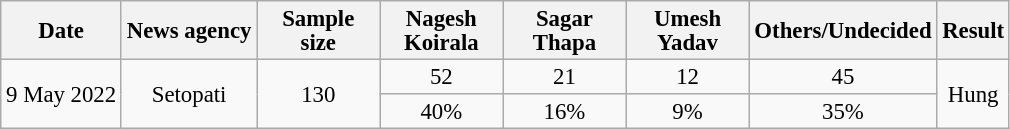<table class="wikitable sortable" style="text-align:center;font-size:95%;line-height:16px">
<tr>
<th>Date</th>
<th>News agency</th>
<th style="width:75px;">Sample size</th>
<th style="width:75px;">Nagesh Koirala</th>
<th style="width:75px;">Sagar Thapa</th>
<th style="width:75px;">Umesh Yadav</th>
<th>Others/Undecided</th>
<th>Result</th>
</tr>
<tr>
<td rowspan="2">9 May 2022</td>
<td rowspan="2">Setopati</td>
<td rowspan="2">130</td>
<td>52</td>
<td>21</td>
<td>12</td>
<td>45</td>
<td rowspan="2">Hung</td>
</tr>
<tr>
<td>40%</td>
<td>16%</td>
<td>9%</td>
<td>35%</td>
</tr>
</table>
